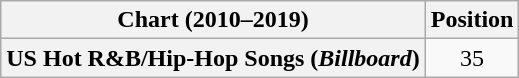<table class="wikitable plainrowheaders" style="text-align:center">
<tr>
<th scope="col">Chart (2010–2019)</th>
<th scope="col">Position</th>
</tr>
<tr>
<th scope="row">US Hot R&B/Hip-Hop Songs (<em>Billboard</em>)</th>
<td>35</td>
</tr>
</table>
